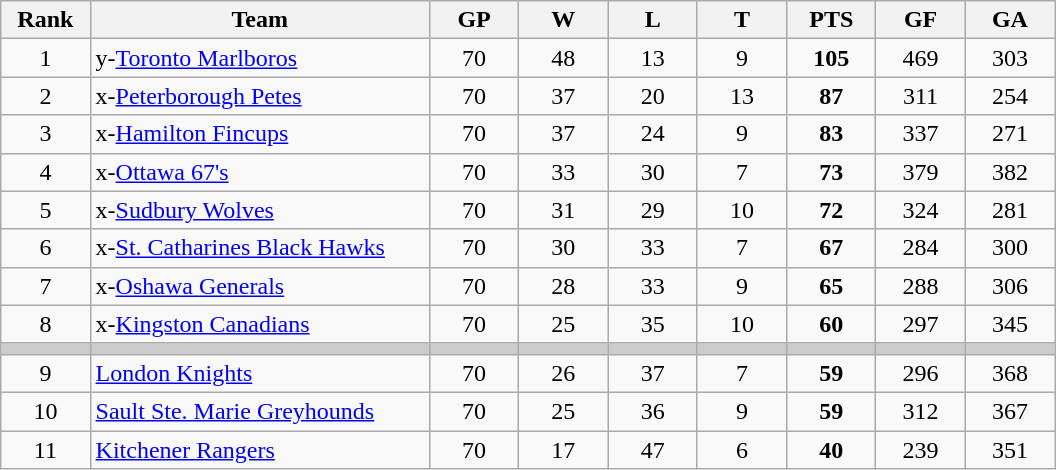<table class="wikitable sortable" style="text-align:center">
<tr>
<th width="7.5%">Rank</th>
<th width="28.5%">Team</th>
<th width="7.5%">GP</th>
<th width="7.5%">W</th>
<th width="7.5%">L</th>
<th width="7.5%">T</th>
<th width="7.5%">PTS</th>
<th width="7.5%">GF</th>
<th width="7.5%">GA</th>
</tr>
<tr>
<td>1</td>
<td align=left>y-<a href='#'>Toronto Marlboros</a></td>
<td>70</td>
<td>48</td>
<td>13</td>
<td>9</td>
<td><strong>105</strong></td>
<td>469</td>
<td>303</td>
</tr>
<tr>
<td>2</td>
<td align=left>x-<a href='#'>Peterborough Petes</a></td>
<td>70</td>
<td>37</td>
<td>20</td>
<td>13</td>
<td><strong>87</strong></td>
<td>311</td>
<td>254</td>
</tr>
<tr>
<td>3</td>
<td align=left>x-<a href='#'>Hamilton Fincups</a></td>
<td>70</td>
<td>37</td>
<td>24</td>
<td>9</td>
<td><strong>83</strong></td>
<td>337</td>
<td>271</td>
</tr>
<tr>
<td>4</td>
<td align=left>x-<a href='#'>Ottawa 67's</a></td>
<td>70</td>
<td>33</td>
<td>30</td>
<td>7</td>
<td><strong>73</strong></td>
<td>379</td>
<td>382</td>
</tr>
<tr>
<td>5</td>
<td align=left>x-<a href='#'>Sudbury Wolves</a></td>
<td>70</td>
<td>31</td>
<td>29</td>
<td>10</td>
<td><strong>72</strong></td>
<td>324</td>
<td>281</td>
</tr>
<tr>
<td>6</td>
<td align=left>x-<a href='#'>St. Catharines Black Hawks</a></td>
<td>70</td>
<td>30</td>
<td>33</td>
<td>7</td>
<td><strong>67</strong></td>
<td>284</td>
<td>300</td>
</tr>
<tr>
<td>7</td>
<td align=left>x-<a href='#'>Oshawa Generals</a></td>
<td>70</td>
<td>28</td>
<td>33</td>
<td>9</td>
<td><strong>65</strong></td>
<td>288</td>
<td>306</td>
</tr>
<tr>
<td>8</td>
<td align=left>x-<a href='#'>Kingston Canadians</a></td>
<td>70</td>
<td>25</td>
<td>35</td>
<td>10</td>
<td><strong>60</strong></td>
<td>297</td>
<td>345</td>
</tr>
<tr style="background-color:#cccccc;">
<td></td>
<td></td>
<td></td>
<td></td>
<td></td>
<td></td>
<td></td>
<td></td>
<td></td>
</tr>
<tr>
<td>9</td>
<td align=left><a href='#'>London Knights</a></td>
<td>70</td>
<td>26</td>
<td>37</td>
<td>7</td>
<td><strong>59</strong></td>
<td>296</td>
<td>368</td>
</tr>
<tr>
<td>10</td>
<td align=left><a href='#'>Sault Ste. Marie Greyhounds</a></td>
<td>70</td>
<td>25</td>
<td>36</td>
<td>9</td>
<td><strong>59</strong></td>
<td>312</td>
<td>367</td>
</tr>
<tr>
<td>11</td>
<td align=left><a href='#'>Kitchener Rangers</a></td>
<td>70</td>
<td>17</td>
<td>47</td>
<td>6</td>
<td><strong>40</strong></td>
<td>239</td>
<td>351</td>
</tr>
</table>
